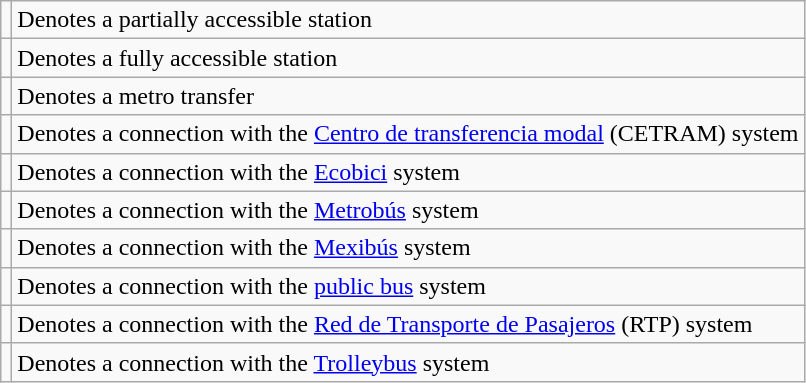<table class="wikitable">
<tr>
<td> </td>
<td>Denotes a partially accessible station</td>
</tr>
<tr>
<td> </td>
<td>Denotes a fully accessible station</td>
</tr>
<tr>
<td></td>
<td>Denotes a metro transfer</td>
</tr>
<tr>
<td></td>
<td>Denotes a connection with the <a href='#'>Centro de transferencia modal</a> (CETRAM) system</td>
</tr>
<tr>
<td></td>
<td>Denotes a connection with the <a href='#'>Ecobici</a> system</td>
</tr>
<tr>
<td></td>
<td>Denotes a connection with the <a href='#'>Metrobús</a> system</td>
</tr>
<tr>
<td></td>
<td>Denotes a connection with the <a href='#'>Mexibús</a> system</td>
</tr>
<tr>
<td></td>
<td>Denotes a connection with the <a href='#'>public bus</a> system</td>
</tr>
<tr>
<td></td>
<td>Denotes a connection with the <a href='#'>Red de Transporte de Pasajeros</a> (RTP) system</td>
</tr>
<tr>
<td></td>
<td>Denotes a connection with the <a href='#'>Trolleybus</a> system</td>
</tr>
</table>
